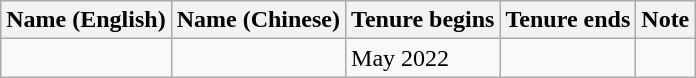<table class="wikitable">
<tr>
<th>Name (English)</th>
<th>Name (Chinese)</th>
<th>Tenure begins</th>
<th>Tenure ends</th>
<th>Note</th>
</tr>
<tr>
<td></td>
<td></td>
<td>May 2022</td>
<td></td>
<td></td>
</tr>
</table>
